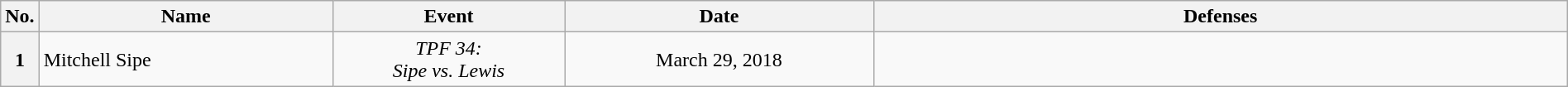<table class="wikitable" width=100%>
<tr>
<th width=1%>No.</th>
<th width=19%>Name</th>
<th width=15%>Event</th>
<th width=20%>Date</th>
<th width=45%>Defenses</th>
</tr>
<tr>
<th>1</th>
<td align=left> Mitchell Sipe<br></td>
<td align=center><em>TPF 34: </em><br><em>Sipe vs. Lewis</em><br></td>
<td align=center>March 29, 2018</td>
<td></td>
</tr>
</table>
